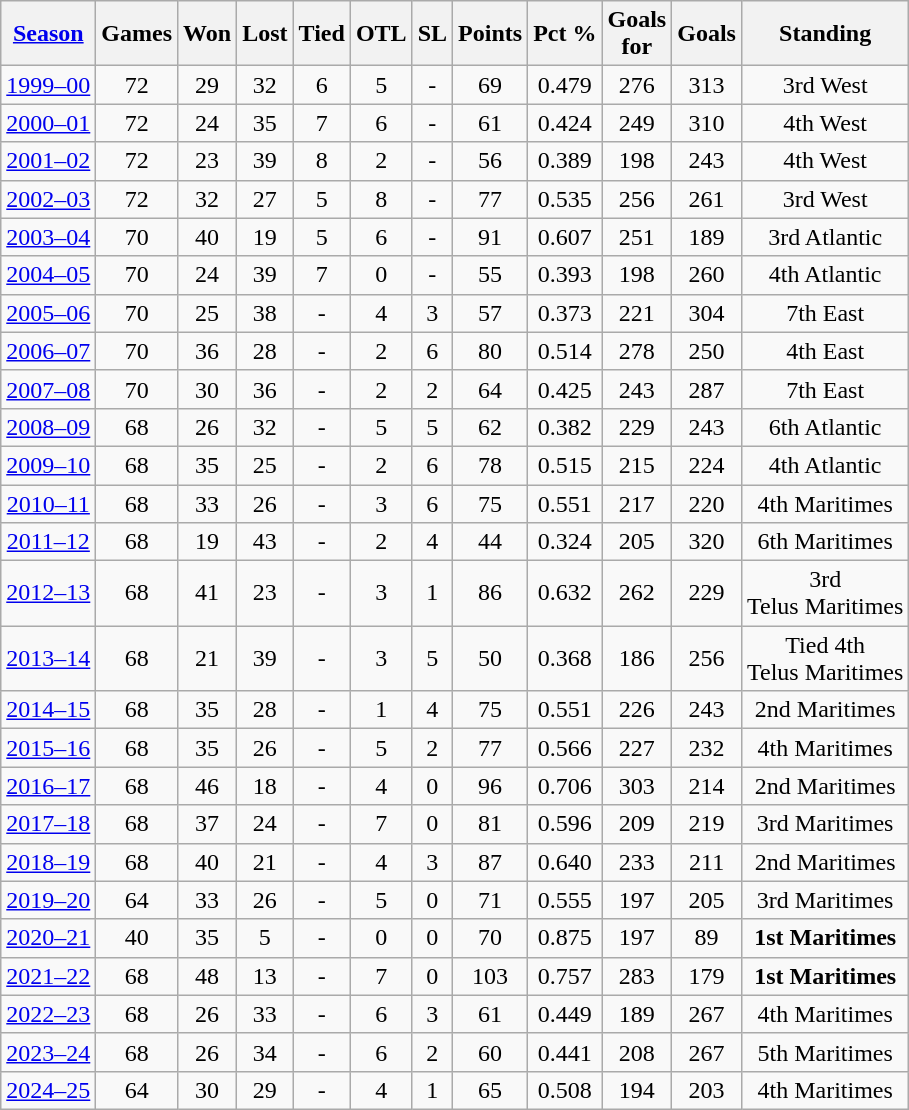<table class="wikitable" style="text-align: center;">
<tr>
<th><a href='#'>Season</a></th>
<th>Games</th>
<th>Won</th>
<th>Lost</th>
<th>Tied</th>
<th>OTL</th>
<th>SL</th>
<th>Points</th>
<th>Pct %</th>
<th>Goals<br>for</th>
<th>Goals<br></th>
<th>Standing</th>
</tr>
<tr>
<td><a href='#'>1999–00</a></td>
<td>72</td>
<td>29</td>
<td>32</td>
<td>6</td>
<td>5</td>
<td>-</td>
<td>69</td>
<td>0.479</td>
<td>276</td>
<td>313</td>
<td>3rd West</td>
</tr>
<tr>
<td><a href='#'>2000–01</a></td>
<td>72</td>
<td>24</td>
<td>35</td>
<td>7</td>
<td>6</td>
<td>-</td>
<td>61</td>
<td>0.424</td>
<td>249</td>
<td>310</td>
<td>4th West</td>
</tr>
<tr>
<td><a href='#'>2001–02</a></td>
<td>72</td>
<td>23</td>
<td>39</td>
<td>8</td>
<td>2</td>
<td>-</td>
<td>56</td>
<td>0.389</td>
<td>198</td>
<td>243</td>
<td>4th West</td>
</tr>
<tr>
<td><a href='#'>2002–03</a></td>
<td>72</td>
<td>32</td>
<td>27</td>
<td>5</td>
<td>8</td>
<td>-</td>
<td>77</td>
<td>0.535</td>
<td>256</td>
<td>261</td>
<td>3rd West</td>
</tr>
<tr>
<td><a href='#'>2003–04</a></td>
<td>70</td>
<td>40</td>
<td>19</td>
<td>5</td>
<td>6</td>
<td>-</td>
<td>91</td>
<td>0.607</td>
<td>251</td>
<td>189</td>
<td>3rd Atlantic</td>
</tr>
<tr>
<td><a href='#'>2004–05</a></td>
<td>70</td>
<td>24</td>
<td>39</td>
<td>7</td>
<td>0</td>
<td>-</td>
<td>55</td>
<td>0.393</td>
<td>198</td>
<td>260</td>
<td>4th Atlantic</td>
</tr>
<tr>
<td><a href='#'>2005–06</a></td>
<td>70</td>
<td>25</td>
<td>38</td>
<td>-</td>
<td>4</td>
<td>3</td>
<td>57</td>
<td>0.373</td>
<td>221</td>
<td>304</td>
<td>7th East</td>
</tr>
<tr>
<td><a href='#'>2006–07</a></td>
<td>70</td>
<td>36</td>
<td>28</td>
<td>-</td>
<td>2</td>
<td>6</td>
<td>80</td>
<td>0.514</td>
<td>278</td>
<td>250</td>
<td>4th East</td>
</tr>
<tr>
<td><a href='#'>2007–08</a></td>
<td>70</td>
<td>30</td>
<td>36</td>
<td>-</td>
<td>2</td>
<td>2</td>
<td>64</td>
<td>0.425</td>
<td>243</td>
<td>287</td>
<td>7th East</td>
</tr>
<tr>
<td><a href='#'>2008–09</a></td>
<td>68</td>
<td>26</td>
<td>32</td>
<td>-</td>
<td>5</td>
<td>5</td>
<td>62</td>
<td>0.382</td>
<td>229</td>
<td>243</td>
<td>6th Atlantic</td>
</tr>
<tr>
<td><a href='#'>2009–10</a></td>
<td>68</td>
<td>35</td>
<td>25</td>
<td>-</td>
<td>2</td>
<td>6</td>
<td>78</td>
<td>0.515</td>
<td>215</td>
<td>224</td>
<td>4th Atlantic</td>
</tr>
<tr>
<td><a href='#'>2010–11</a></td>
<td>68</td>
<td>33</td>
<td>26</td>
<td>-</td>
<td>3</td>
<td>6</td>
<td>75</td>
<td>0.551</td>
<td>217</td>
<td>220</td>
<td>4th Maritimes</td>
</tr>
<tr>
<td><a href='#'>2011–12</a></td>
<td>68</td>
<td>19</td>
<td>43</td>
<td>-</td>
<td>2</td>
<td>4</td>
<td>44</td>
<td>0.324</td>
<td>205</td>
<td>320</td>
<td>6th Maritimes</td>
</tr>
<tr>
<td><a href='#'>2012–13</a></td>
<td>68</td>
<td>41</td>
<td>23</td>
<td>-</td>
<td>3</td>
<td>1</td>
<td>86</td>
<td>0.632</td>
<td>262</td>
<td>229</td>
<td>3rd<br>Telus Maritimes</td>
</tr>
<tr>
<td><a href='#'>2013–14</a></td>
<td>68</td>
<td>21</td>
<td>39</td>
<td>-</td>
<td>3</td>
<td>5</td>
<td>50</td>
<td>0.368</td>
<td>186</td>
<td>256</td>
<td>Tied 4th<br>Telus Maritimes</td>
</tr>
<tr>
<td><a href='#'>2014–15</a></td>
<td>68</td>
<td>35</td>
<td>28</td>
<td>-</td>
<td>1</td>
<td>4</td>
<td>75</td>
<td>0.551</td>
<td>226</td>
<td>243</td>
<td>2nd Maritimes</td>
</tr>
<tr>
<td><a href='#'>2015–16</a></td>
<td>68</td>
<td>35</td>
<td>26</td>
<td>-</td>
<td>5</td>
<td>2</td>
<td>77</td>
<td>0.566</td>
<td>227</td>
<td>232</td>
<td>4th Maritimes</td>
</tr>
<tr>
<td><a href='#'>2016–17</a></td>
<td>68</td>
<td>46</td>
<td>18</td>
<td>-</td>
<td>4</td>
<td>0</td>
<td>96</td>
<td>0.706</td>
<td>303</td>
<td>214</td>
<td>2nd Maritimes</td>
</tr>
<tr>
<td><a href='#'>2017–18</a></td>
<td>68</td>
<td>37</td>
<td>24</td>
<td>-</td>
<td>7</td>
<td>0</td>
<td>81</td>
<td>0.596</td>
<td>209</td>
<td>219</td>
<td>3rd Maritimes</td>
</tr>
<tr>
<td><a href='#'>2018–19</a></td>
<td>68</td>
<td>40</td>
<td>21</td>
<td>-</td>
<td>4</td>
<td>3</td>
<td>87</td>
<td>0.640</td>
<td>233</td>
<td>211</td>
<td>2nd Maritimes</td>
</tr>
<tr>
<td><a href='#'>2019–20</a></td>
<td>64</td>
<td>33</td>
<td>26</td>
<td>-</td>
<td>5</td>
<td>0</td>
<td>71</td>
<td>0.555</td>
<td>197</td>
<td>205</td>
<td>3rd Maritimes</td>
</tr>
<tr>
<td><a href='#'>2020–21</a></td>
<td>40</td>
<td>35</td>
<td>5</td>
<td>-</td>
<td>0</td>
<td>0</td>
<td>70</td>
<td>0.875</td>
<td>197</td>
<td>89</td>
<td><strong>1st Maritimes</strong></td>
</tr>
<tr>
<td><a href='#'>2021–22</a></td>
<td>68</td>
<td>48</td>
<td>13</td>
<td>-</td>
<td>7</td>
<td>0</td>
<td>103</td>
<td>0.757</td>
<td>283</td>
<td>179</td>
<td><strong>1st Maritimes</strong></td>
</tr>
<tr>
<td><a href='#'>2022–23</a></td>
<td>68</td>
<td>26</td>
<td>33</td>
<td>-</td>
<td>6</td>
<td>3</td>
<td>61</td>
<td>0.449</td>
<td>189</td>
<td>267</td>
<td>4th Maritimes</td>
</tr>
<tr>
<td><a href='#'>2023–24</a></td>
<td>68</td>
<td>26</td>
<td>34</td>
<td>-</td>
<td>6</td>
<td>2</td>
<td>60</td>
<td>0.441</td>
<td>208</td>
<td>267</td>
<td>5th Maritimes</td>
</tr>
<tr>
<td><a href='#'>2024–25</a></td>
<td>64</td>
<td>30</td>
<td>29</td>
<td>-</td>
<td>4</td>
<td>1</td>
<td>65</td>
<td>0.508</td>
<td>194</td>
<td>203</td>
<td>4th Maritimes</td>
</tr>
</table>
